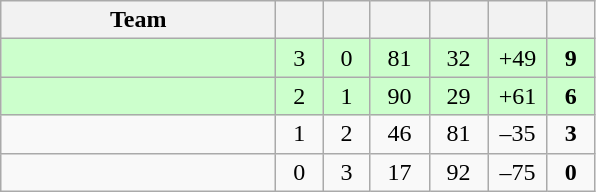<table class="wikitable" style="text-align:center;">
<tr>
<th style="width:11.0em;">Team</th>
<th style="width:1.5em;"></th>
<th style="width:1.5em;"></th>
<th style="width:2.0em;"></th>
<th style="width:2.0em;"></th>
<th style="width:2.0em;"></th>
<th style="width:1.5em;"></th>
</tr>
<tr bgcolor=#cfc>
<td align="left"></td>
<td>3</td>
<td>0</td>
<td>81</td>
<td>32</td>
<td>+49</td>
<td><strong>9</strong></td>
</tr>
<tr bgcolor=#cfc>
<td align="left"></td>
<td>2</td>
<td>1</td>
<td>90</td>
<td>29</td>
<td>+61</td>
<td><strong>6</strong></td>
</tr>
<tr>
<td align="left"></td>
<td>1</td>
<td>2</td>
<td>46</td>
<td>81</td>
<td>–35</td>
<td><strong>3</strong></td>
</tr>
<tr>
<td align="left"></td>
<td>0</td>
<td>3</td>
<td>17</td>
<td>92</td>
<td>–75</td>
<td><strong>0</strong></td>
</tr>
</table>
